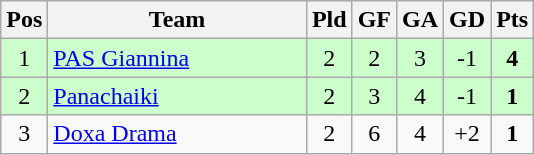<table class="wikitable" style="text-align: center;">
<tr>
<th>Pos</th>
<th width=165>Team</th>
<th>Pld</th>
<th>GF</th>
<th>GA</th>
<th>GD</th>
<th>Pts</th>
</tr>
<tr bgcolor="#ccffcc">
<td>1</td>
<td align=left><a href='#'>PAS Giannina</a></td>
<td>2</td>
<td>2</td>
<td>3</td>
<td>-1</td>
<td><strong>4</strong></td>
</tr>
<tr bgcolor="#ccffcc">
<td>2</td>
<td align=left><a href='#'>Panachaiki</a></td>
<td>2</td>
<td>3</td>
<td>4</td>
<td>-1</td>
<td><strong>1</strong></td>
</tr>
<tr>
<td>3</td>
<td align=left><a href='#'>Doxa Drama</a></td>
<td>2</td>
<td>6</td>
<td>4</td>
<td>+2</td>
<td><strong>1</strong></td>
</tr>
</table>
